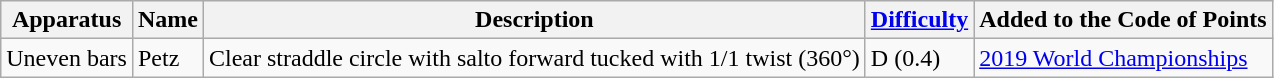<table class="wikitable">
<tr>
<th>Apparatus</th>
<th>Name</th>
<th>Description</th>
<th><a href='#'>Difficulty</a></th>
<th>Added to the Code of Points</th>
</tr>
<tr>
<td>Uneven bars</td>
<td>Petz</td>
<td>Clear straddle circle with salto forward tucked with 1/1 twist (360°)</td>
<td>D (0.4)</td>
<td><a href='#'>2019 World Championships</a></td>
</tr>
</table>
